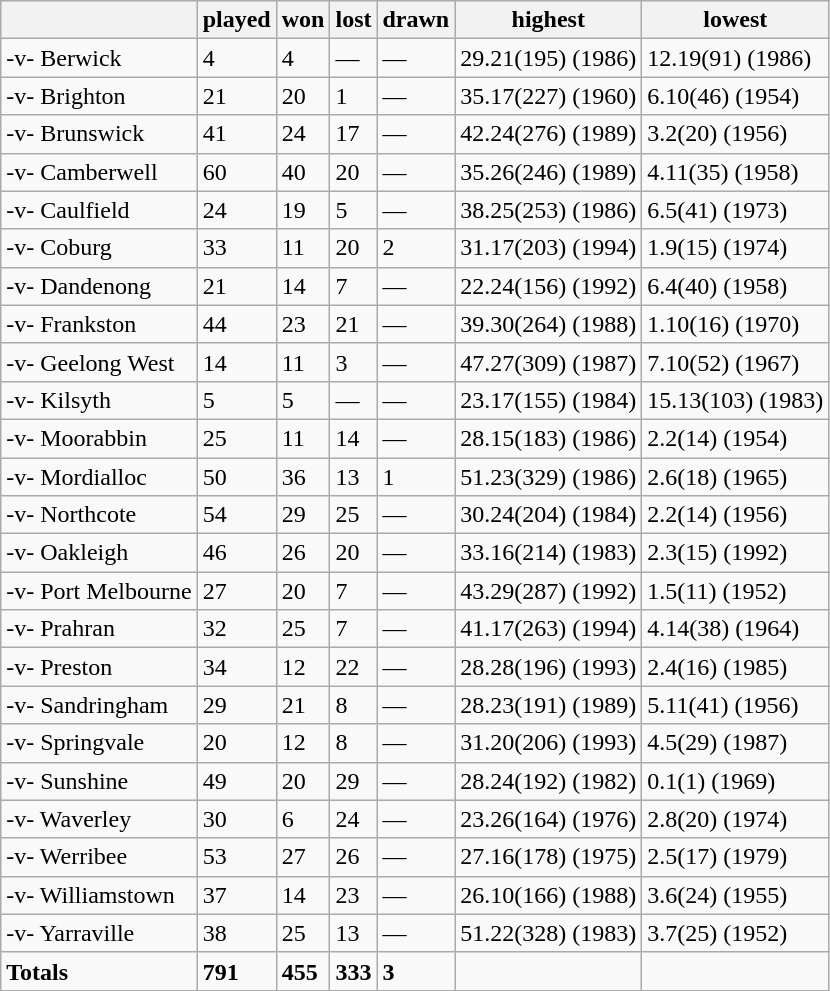<table class="wikitable">
<tr>
<th></th>
<th>played</th>
<th>won</th>
<th>lost</th>
<th>drawn</th>
<th>highest</th>
<th>lowest</th>
</tr>
<tr>
<td>-v- Berwick</td>
<td>4</td>
<td>4</td>
<td>—</td>
<td>—</td>
<td>29.21(195) (1986)</td>
<td>12.19(91) (1986)</td>
</tr>
<tr>
<td>-v- Brighton</td>
<td>21</td>
<td>20</td>
<td>1</td>
<td>—</td>
<td>35.17(227) (1960)</td>
<td>6.10(46) (1954)</td>
</tr>
<tr>
<td>-v- Brunswick</td>
<td>41</td>
<td>24</td>
<td>17</td>
<td>—</td>
<td>42.24(276) (1989)</td>
<td>3.2(20) (1956)</td>
</tr>
<tr>
<td>-v- Camberwell</td>
<td>60</td>
<td>40</td>
<td>20</td>
<td>—</td>
<td>35.26(246) (1989)</td>
<td>4.11(35) (1958)</td>
</tr>
<tr>
<td>-v- Caulfield</td>
<td>24</td>
<td>19</td>
<td>5</td>
<td>—</td>
<td>38.25(253) (1986)</td>
<td>6.5(41) (1973)</td>
</tr>
<tr>
<td>-v- Coburg</td>
<td>33</td>
<td>11</td>
<td>20</td>
<td>2</td>
<td>31.17(203) (1994)</td>
<td>1.9(15) (1974)</td>
</tr>
<tr>
<td>-v- Dandenong</td>
<td>21</td>
<td>14</td>
<td>7</td>
<td>—</td>
<td>22.24(156) (1992)</td>
<td>6.4(40) (1958)</td>
</tr>
<tr>
<td>-v- Frankston</td>
<td>44</td>
<td>23</td>
<td>21</td>
<td>—</td>
<td>39.30(264) (1988)</td>
<td>1.10(16) (1970)</td>
</tr>
<tr>
<td>-v- Geelong West</td>
<td>14</td>
<td>11</td>
<td>3</td>
<td>—</td>
<td>47.27(309) (1987)</td>
<td>7.10(52) (1967)</td>
</tr>
<tr>
<td>-v- Kilsyth</td>
<td>5</td>
<td>5</td>
<td>—</td>
<td>—</td>
<td>23.17(155) (1984)</td>
<td>15.13(103) (1983)</td>
</tr>
<tr>
<td>-v- Moorabbin</td>
<td>25</td>
<td>11</td>
<td>14</td>
<td>—</td>
<td>28.15(183) (1986)</td>
<td>2.2(14) (1954)</td>
</tr>
<tr>
<td>-v- Mordialloc</td>
<td>50</td>
<td>36</td>
<td>13</td>
<td>1</td>
<td>51.23(329) (1986)</td>
<td>2.6(18) (1965)</td>
</tr>
<tr>
<td>-v- Northcote</td>
<td>54</td>
<td>29</td>
<td>25</td>
<td>—</td>
<td>30.24(204) (1984)</td>
<td>2.2(14) (1956)</td>
</tr>
<tr>
<td>-v- Oakleigh</td>
<td>46</td>
<td>26</td>
<td>20</td>
<td>—</td>
<td>33.16(214) (1983)</td>
<td>2.3(15) (1992)</td>
</tr>
<tr>
<td>-v- Port Melbourne</td>
<td>27</td>
<td>20</td>
<td>7</td>
<td>—</td>
<td>43.29(287) (1992)</td>
<td>1.5(11) (1952)</td>
</tr>
<tr>
<td>-v- Prahran</td>
<td>32</td>
<td>25</td>
<td>7</td>
<td>—</td>
<td>41.17(263) (1994)</td>
<td>4.14(38) (1964)</td>
</tr>
<tr>
<td>-v- Preston</td>
<td>34</td>
<td>12</td>
<td>22</td>
<td>—</td>
<td>28.28(196) (1993)</td>
<td>2.4(16) (1985)</td>
</tr>
<tr>
<td>-v- Sandringham</td>
<td>29</td>
<td>21</td>
<td>8</td>
<td>—</td>
<td>28.23(191) (1989)</td>
<td>5.11(41) (1956)</td>
</tr>
<tr>
<td>-v- Springvale</td>
<td>20</td>
<td>12</td>
<td>8</td>
<td>—</td>
<td>31.20(206) (1993)</td>
<td>4.5(29) (1987)</td>
</tr>
<tr>
<td>-v- Sunshine</td>
<td>49</td>
<td>20</td>
<td>29</td>
<td>—</td>
<td>28.24(192) (1982)</td>
<td>0.1(1) (1969)</td>
</tr>
<tr>
<td>-v- Waverley</td>
<td>30</td>
<td>6</td>
<td>24</td>
<td>—</td>
<td>23.26(164) (1976)</td>
<td>2.8(20) (1974)</td>
</tr>
<tr>
<td>-v- Werribee</td>
<td>53</td>
<td>27</td>
<td>26</td>
<td>—</td>
<td>27.16(178) (1975)</td>
<td>2.5(17) (1979)</td>
</tr>
<tr>
<td>-v- Williamstown</td>
<td>37</td>
<td>14</td>
<td>23</td>
<td>—</td>
<td>26.10(166) (1988)</td>
<td>3.6(24) (1955)</td>
</tr>
<tr>
<td>-v- Yarraville</td>
<td>38</td>
<td>25</td>
<td>13</td>
<td>—</td>
<td>51.22(328) (1983)</td>
<td>3.7(25) (1952)</td>
</tr>
<tr>
<td><strong>Totals</strong></td>
<td><strong>791</strong></td>
<td><strong>455</strong></td>
<td><strong>333</strong></td>
<td><strong>3</strong></td>
<td></td>
<td></td>
</tr>
</table>
